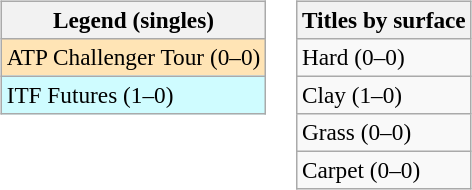<table>
<tr valign=top>
<td><br><table class=wikitable style=font-size:97%>
<tr>
<th>Legend (singles)</th>
</tr>
<tr bgcolor=moccasin>
<td>ATP Challenger Tour (0–0)</td>
</tr>
<tr bgcolor=#cffcff>
<td>ITF Futures (1–0)</td>
</tr>
</table>
</td>
<td><br><table class=wikitable style=font-size:97%>
<tr>
<th>Titles by surface</th>
</tr>
<tr>
<td>Hard (0–0)</td>
</tr>
<tr>
<td>Clay (1–0)</td>
</tr>
<tr>
<td>Grass (0–0)</td>
</tr>
<tr>
<td>Carpet (0–0)</td>
</tr>
</table>
</td>
</tr>
</table>
